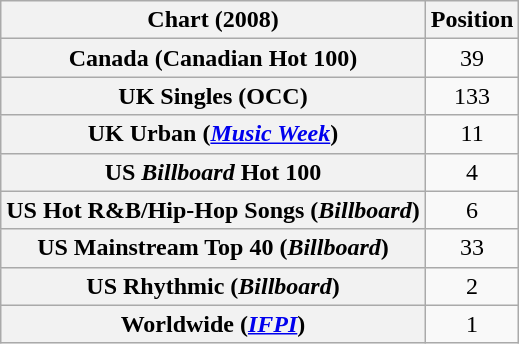<table class="wikitable sortable plainrowheaders" style="text-align:center">
<tr>
<th scope="col">Chart (2008)</th>
<th scope="col">Position</th>
</tr>
<tr>
<th scope="row">Canada (Canadian Hot 100)</th>
<td>39</td>
</tr>
<tr>
<th scope="row">UK Singles (OCC)</th>
<td>133</td>
</tr>
<tr>
<th scope="row">UK Urban (<em><a href='#'>Music Week</a></em>)</th>
<td>11</td>
</tr>
<tr>
<th scope="row">US <em>Billboard</em> Hot 100</th>
<td>4</td>
</tr>
<tr>
<th scope="row">US Hot R&B/Hip-Hop Songs (<em>Billboard</em>)</th>
<td>6</td>
</tr>
<tr>
<th scope="row">US Mainstream Top 40 (<em>Billboard</em>)</th>
<td>33</td>
</tr>
<tr>
<th scope="row">US Rhythmic (<em>Billboard</em>)</th>
<td>2</td>
</tr>
<tr>
<th scope="row">Worldwide (<em><a href='#'>IFPI</a></em>)</th>
<td>1</td>
</tr>
</table>
